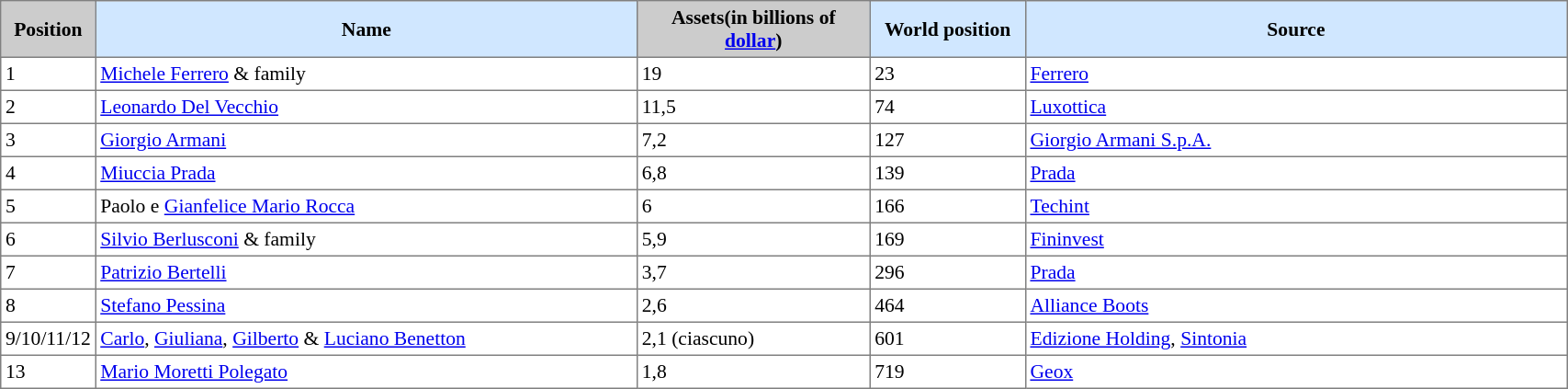<table border=1 style="border-collapse:collapse; font-size:90%;" cellpadding=3 cellspacing=0 width=90%>
<tr>
<td align="center" bgcolor="#CCCCCC" width="5%"><strong>Position</strong></td>
<td bgcolor="#D0E7FF" align="center" width="35%"><strong>Name</strong></td>
<td bgcolor="#cccccc" align="center" width="15%"><strong>Assets(in billions of <a href='#'>dollar</a>)</strong></td>
<td bgcolor="#D0E7FF" align="center" width="10%"><strong>World position</strong></td>
<td bgcolor="#D0E7FF" align="center" width="35%"><strong>Source</strong></td>
</tr>
<tr>
<td>1</td>
<td><a href='#'>Michele Ferrero</a> & family</td>
<td>19</td>
<td>23</td>
<td><a href='#'>Ferrero</a></td>
</tr>
<tr>
<td>2</td>
<td><a href='#'>Leonardo Del Vecchio</a></td>
<td>11,5</td>
<td>74</td>
<td><a href='#'>Luxottica</a></td>
</tr>
<tr>
<td>3</td>
<td><a href='#'>Giorgio Armani</a></td>
<td>7,2</td>
<td>127</td>
<td><a href='#'>Giorgio Armani S.p.A.</a></td>
</tr>
<tr>
<td>4</td>
<td><a href='#'>Miuccia Prada</a></td>
<td>6,8</td>
<td>139</td>
<td><a href='#'>Prada</a></td>
</tr>
<tr>
<td>5</td>
<td>Paolo e <a href='#'>Gianfelice Mario Rocca</a></td>
<td>6</td>
<td>166</td>
<td><a href='#'>Techint</a></td>
</tr>
<tr>
<td>6</td>
<td><a href='#'>Silvio Berlusconi</a> & family</td>
<td>5,9</td>
<td>169</td>
<td><a href='#'>Fininvest</a></td>
</tr>
<tr>
<td>7</td>
<td><a href='#'>Patrizio Bertelli</a></td>
<td>3,7</td>
<td>296</td>
<td><a href='#'>Prada</a></td>
</tr>
<tr>
<td>8</td>
<td><a href='#'>Stefano Pessina</a></td>
<td>2,6</td>
<td>464</td>
<td><a href='#'>Alliance Boots</a></td>
</tr>
<tr>
<td>9/10/11/12</td>
<td><a href='#'>Carlo</a>, <a href='#'>Giuliana</a>, <a href='#'>Gilberto</a> & <a href='#'>Luciano Benetton</a></td>
<td>2,1 (ciascuno)</td>
<td>601</td>
<td><a href='#'>Edizione Holding</a>, <a href='#'>Sintonia</a></td>
</tr>
<tr>
<td>13</td>
<td><a href='#'>Mario Moretti Polegato</a></td>
<td>1,8</td>
<td>719</td>
<td><a href='#'>Geox</a></td>
</tr>
</table>
